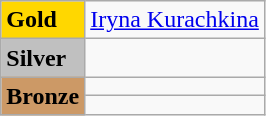<table class="wikitable">
<tr>
<td bgcolor="gold"><strong>Gold</strong></td>
<td {{flagathlete> <a href='#'>Iryna Kurachkina</a> </td>
</tr>
<tr>
<td bgcolor="silver"><strong>Silver</strong></td>
<td></td>
</tr>
<tr>
<td rowspan="2" bgcolor="#cc9966"><strong>Bronze</strong></td>
<td></td>
</tr>
<tr>
<td></td>
</tr>
</table>
